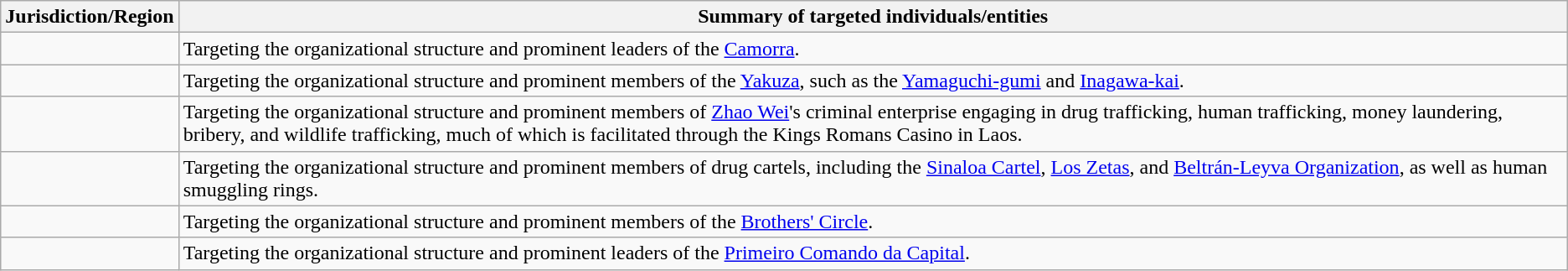<table class="wikitable sortable">
<tr>
<th>Jurisdiction/Region</th>
<th>Summary of targeted individuals/entities</th>
</tr>
<tr>
<td></td>
<td>Targeting the organizational structure and prominent leaders of the <a href='#'>Camorra</a>.</td>
</tr>
<tr>
<td></td>
<td>Targeting the organizational structure and prominent members of the <a href='#'>Yakuza</a>, such as the <a href='#'>Yamaguchi-gumi</a> and <a href='#'>Inagawa-kai</a>.</td>
</tr>
<tr>
<td></td>
<td>Targeting the organizational structure and prominent members of <a href='#'>Zhao Wei</a>'s criminal enterprise engaging in drug trafficking, human trafficking, money laundering, bribery, and wildlife trafficking, much of which is facilitated through the Kings Romans Casino in Laos.</td>
</tr>
<tr>
<td></td>
<td>Targeting the organizational structure and prominent members of drug cartels, including the <a href='#'>Sinaloa Cartel</a>, <a href='#'>Los Zetas</a>, and <a href='#'>Beltrán-Leyva Organization</a>, as well as human smuggling rings.</td>
</tr>
<tr>
<td></td>
<td>Targeting the organizational structure and prominent members of the <a href='#'>Brothers' Circle</a>.</td>
</tr>
<tr>
<td></td>
<td>Targeting the organizational structure and prominent leaders of the <a href='#'>Primeiro Comando da Capital</a>.</td>
</tr>
</table>
